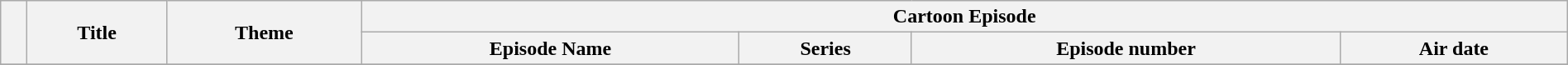<table class="wikitable" width=100%>
<tr>
<th rowspan="2"></th>
<th rowspan="2">Title</th>
<th rowspan="2">Theme</th>
<th colspan="4">Cartoon Episode</th>
</tr>
<tr>
<th>Episode Name</th>
<th>Series</th>
<th>Episode number</th>
<th>Air date</th>
</tr>
<tr>
</tr>
</table>
